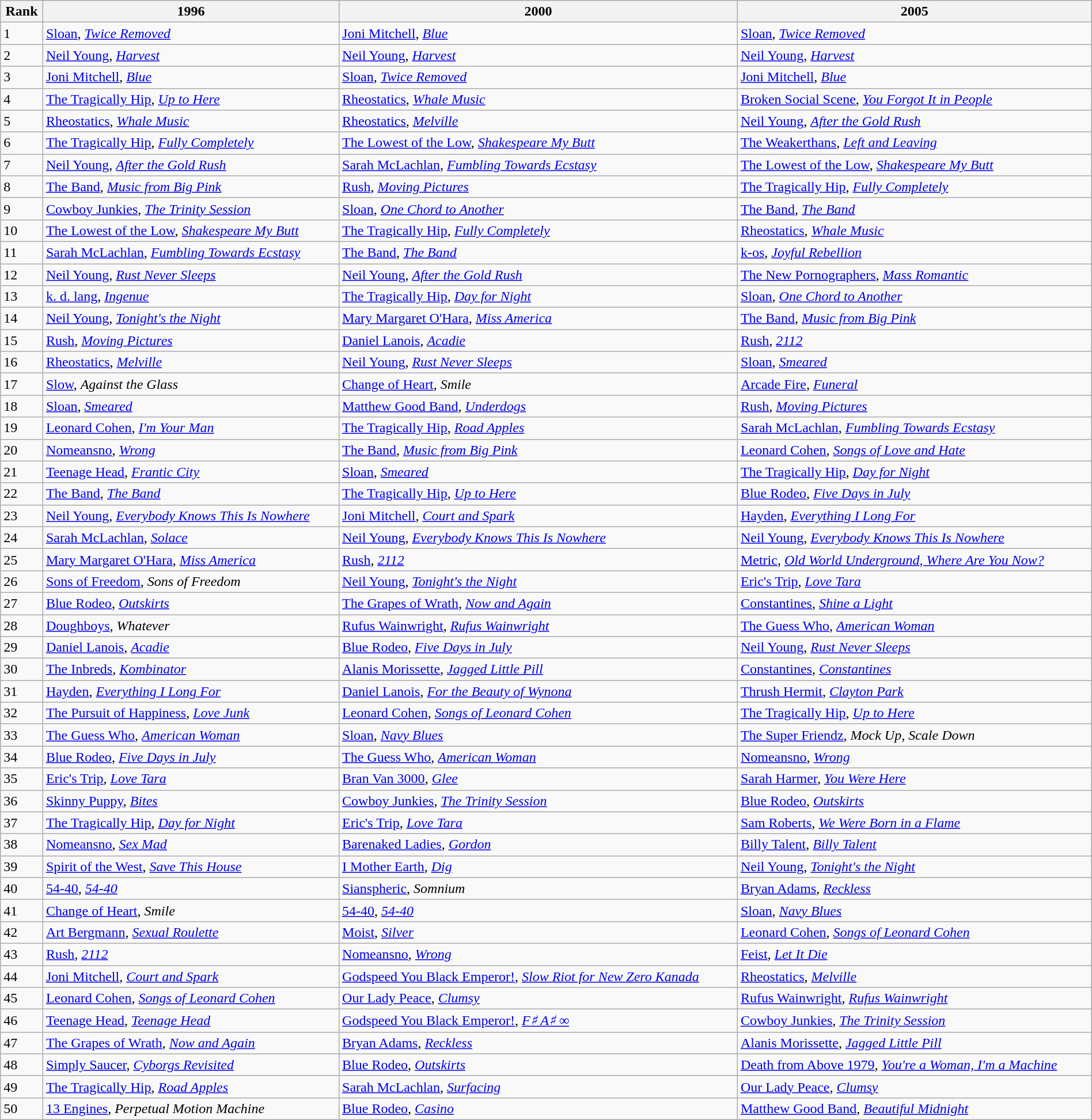<table class="wikitable" width="100%">
<tr>
<th>Rank</th>
<th>1996</th>
<th>2000</th>
<th>2005</th>
</tr>
<tr>
<td>1</td>
<td><a href='#'>Sloan</a>, <em><a href='#'>Twice Removed</a></em></td>
<td><a href='#'>Joni Mitchell</a>, <em><a href='#'>Blue</a></em></td>
<td><a href='#'>Sloan</a>, <em><a href='#'>Twice Removed</a></em></td>
</tr>
<tr>
<td>2</td>
<td><a href='#'>Neil Young</a>, <em><a href='#'>Harvest</a></em></td>
<td><a href='#'>Neil Young</a>, <em><a href='#'>Harvest</a></em></td>
<td><a href='#'>Neil Young</a>, <em><a href='#'>Harvest</a></em></td>
</tr>
<tr>
<td>3</td>
<td><a href='#'>Joni Mitchell</a>, <em><a href='#'>Blue</a></em></td>
<td><a href='#'>Sloan</a>, <em><a href='#'>Twice Removed</a></em></td>
<td><a href='#'>Joni Mitchell</a>, <em><a href='#'>Blue</a></em></td>
</tr>
<tr>
<td>4</td>
<td><a href='#'>The Tragically Hip</a>, <em><a href='#'>Up to Here</a></em></td>
<td><a href='#'>Rheostatics</a>, <em><a href='#'>Whale Music</a></em></td>
<td><a href='#'>Broken Social Scene</a>, <em><a href='#'>You Forgot It in People</a></em></td>
</tr>
<tr>
<td>5</td>
<td><a href='#'>Rheostatics</a>, <em><a href='#'>Whale Music</a></em></td>
<td><a href='#'>Rheostatics</a>, <em><a href='#'>Melville</a></em></td>
<td><a href='#'>Neil Young</a>, <em><a href='#'>After the Gold Rush</a></em></td>
</tr>
<tr>
<td>6</td>
<td><a href='#'>The Tragically Hip</a>, <em><a href='#'>Fully Completely</a></em></td>
<td><a href='#'>The Lowest of the Low</a>, <em><a href='#'>Shakespeare My Butt</a></em></td>
<td><a href='#'>The Weakerthans</a>, <em><a href='#'>Left and Leaving</a></em></td>
</tr>
<tr>
<td>7</td>
<td><a href='#'>Neil Young</a>, <em><a href='#'>After the Gold Rush</a></em></td>
<td><a href='#'>Sarah McLachlan</a>, <em><a href='#'>Fumbling Towards Ecstasy</a></em></td>
<td><a href='#'>The Lowest of the Low</a>, <em><a href='#'>Shakespeare My Butt</a></em></td>
</tr>
<tr>
<td>8</td>
<td><a href='#'>The Band</a>, <em><a href='#'>Music from Big Pink</a></em></td>
<td><a href='#'>Rush</a>, <em><a href='#'>Moving Pictures</a></em></td>
<td><a href='#'>The Tragically Hip</a>, <em><a href='#'>Fully Completely</a></em></td>
</tr>
<tr>
<td>9</td>
<td><a href='#'>Cowboy Junkies</a>, <em><a href='#'>The Trinity Session</a></em></td>
<td><a href='#'>Sloan</a>, <em><a href='#'>One Chord to Another</a></em></td>
<td><a href='#'>The Band</a>, <em><a href='#'>The Band</a></em></td>
</tr>
<tr>
<td>10</td>
<td><a href='#'>The Lowest of the Low</a>, <em><a href='#'>Shakespeare My Butt</a></em></td>
<td><a href='#'>The Tragically Hip</a>, <em><a href='#'>Fully Completely</a></em></td>
<td><a href='#'>Rheostatics</a>, <em><a href='#'>Whale Music</a></em></td>
</tr>
<tr>
<td>11</td>
<td><a href='#'>Sarah McLachlan</a>, <em><a href='#'>Fumbling Towards Ecstasy</a></em></td>
<td><a href='#'>The Band</a>, <em><a href='#'>The Band</a></em></td>
<td><a href='#'>k-os</a>, <em><a href='#'>Joyful Rebellion</a></em></td>
</tr>
<tr>
<td>12</td>
<td><a href='#'>Neil Young</a>, <em><a href='#'>Rust Never Sleeps</a></em></td>
<td><a href='#'>Neil Young</a>, <em><a href='#'>After the Gold Rush</a></em></td>
<td><a href='#'>The New Pornographers</a>, <em><a href='#'>Mass Romantic</a></em></td>
</tr>
<tr>
<td>13</td>
<td><a href='#'>k. d. lang</a>, <em><a href='#'>Ingenue</a></em></td>
<td><a href='#'>The Tragically Hip</a>, <em><a href='#'>Day for Night</a></em></td>
<td><a href='#'>Sloan</a>, <em><a href='#'>One Chord to Another</a></em></td>
</tr>
<tr>
<td>14</td>
<td><a href='#'>Neil Young</a>, <em><a href='#'>Tonight's the Night</a></em></td>
<td><a href='#'>Mary Margaret O'Hara</a>, <em><a href='#'>Miss America</a></em></td>
<td><a href='#'>The Band</a>, <em><a href='#'>Music from Big Pink</a></em></td>
</tr>
<tr>
<td>15</td>
<td><a href='#'>Rush</a>, <em><a href='#'>Moving Pictures</a></em></td>
<td><a href='#'>Daniel Lanois</a>, <em><a href='#'>Acadie</a></em></td>
<td><a href='#'>Rush</a>, <em><a href='#'>2112</a></em></td>
</tr>
<tr>
<td>16</td>
<td><a href='#'>Rheostatics</a>, <em><a href='#'>Melville</a></em></td>
<td><a href='#'>Neil Young</a>, <em><a href='#'>Rust Never Sleeps</a></em></td>
<td><a href='#'>Sloan</a>, <em><a href='#'>Smeared</a></em></td>
</tr>
<tr>
<td>17</td>
<td><a href='#'>Slow</a>, <em>Against the Glass</em></td>
<td><a href='#'>Change of Heart</a>, <em>Smile</em></td>
<td><a href='#'>Arcade Fire</a>, <em><a href='#'>Funeral</a></em></td>
</tr>
<tr>
<td>18</td>
<td><a href='#'>Sloan</a>, <em><a href='#'>Smeared</a></em></td>
<td><a href='#'>Matthew Good Band</a>, <em><a href='#'>Underdogs</a></em></td>
<td><a href='#'>Rush</a>, <em><a href='#'>Moving Pictures</a></em></td>
</tr>
<tr>
<td>19</td>
<td><a href='#'>Leonard Cohen</a>, <em><a href='#'>I'm Your Man</a></em></td>
<td><a href='#'>The Tragically Hip</a>, <em><a href='#'>Road Apples</a></em></td>
<td><a href='#'>Sarah McLachlan</a>, <em><a href='#'>Fumbling Towards Ecstasy</a></em></td>
</tr>
<tr>
<td>20</td>
<td><a href='#'>Nomeansno</a>, <em><a href='#'>Wrong</a></em></td>
<td><a href='#'>The Band</a>, <em><a href='#'>Music from Big Pink</a></em></td>
<td><a href='#'>Leonard Cohen</a>, <em><a href='#'>Songs of Love and Hate</a></em></td>
</tr>
<tr>
<td>21</td>
<td><a href='#'>Teenage Head</a>, <em><a href='#'>Frantic City</a></em></td>
<td><a href='#'>Sloan</a>, <em><a href='#'>Smeared</a></em></td>
<td><a href='#'>The Tragically Hip</a>, <em><a href='#'>Day for Night</a></em></td>
</tr>
<tr>
<td>22</td>
<td><a href='#'>The Band</a>, <em><a href='#'>The Band</a></em></td>
<td><a href='#'>The Tragically Hip</a>, <em><a href='#'>Up to Here</a></em></td>
<td><a href='#'>Blue Rodeo</a>, <em><a href='#'>Five Days in July</a></em></td>
</tr>
<tr>
<td>23</td>
<td><a href='#'>Neil Young</a>, <em><a href='#'>Everybody Knows This Is Nowhere</a></em></td>
<td><a href='#'>Joni Mitchell</a>, <em><a href='#'>Court and Spark</a></em></td>
<td><a href='#'>Hayden</a>, <em><a href='#'>Everything I Long For</a></em></td>
</tr>
<tr>
<td>24</td>
<td><a href='#'>Sarah McLachlan</a>, <em><a href='#'>Solace</a></em></td>
<td><a href='#'>Neil Young</a>, <em><a href='#'>Everybody Knows This Is Nowhere</a></em></td>
<td><a href='#'>Neil Young</a>, <em><a href='#'>Everybody Knows This Is Nowhere</a></em></td>
</tr>
<tr>
<td>25</td>
<td><a href='#'>Mary Margaret O'Hara</a>, <em><a href='#'>Miss America</a></em></td>
<td><a href='#'>Rush</a>, <em><a href='#'>2112</a></em></td>
<td><a href='#'>Metric</a>, <em><a href='#'>Old World Underground, Where Are You Now?</a></em></td>
</tr>
<tr>
<td>26</td>
<td><a href='#'>Sons of Freedom</a>, <em>Sons of Freedom</em></td>
<td><a href='#'>Neil Young</a>, <em><a href='#'>Tonight's the Night</a></em></td>
<td><a href='#'>Eric's Trip</a>, <em><a href='#'>Love Tara</a></em></td>
</tr>
<tr>
<td>27</td>
<td><a href='#'>Blue Rodeo</a>, <em><a href='#'>Outskirts</a></em></td>
<td><a href='#'>The Grapes of Wrath</a>, <em><a href='#'>Now and Again</a></em></td>
<td><a href='#'>Constantines</a>, <em><a href='#'>Shine a Light</a></em></td>
</tr>
<tr>
<td>28</td>
<td><a href='#'>Doughboys</a>, <em>Whatever</em></td>
<td><a href='#'>Rufus Wainwright</a>, <em><a href='#'>Rufus Wainwright</a></em></td>
<td><a href='#'>The Guess Who</a>, <em><a href='#'>American Woman</a></em></td>
</tr>
<tr>
<td>29</td>
<td><a href='#'>Daniel Lanois</a>, <em><a href='#'>Acadie</a></em></td>
<td><a href='#'>Blue Rodeo</a>, <em><a href='#'>Five Days in July</a></em></td>
<td><a href='#'>Neil Young</a>, <em><a href='#'>Rust Never Sleeps</a></em></td>
</tr>
<tr>
<td>30</td>
<td><a href='#'>The Inbreds</a>, <em><a href='#'>Kombinator</a></em></td>
<td><a href='#'>Alanis Morissette</a>, <em><a href='#'>Jagged Little Pill</a></em></td>
<td><a href='#'>Constantines</a>, <em><a href='#'>Constantines</a></em></td>
</tr>
<tr>
<td>31</td>
<td><a href='#'>Hayden</a>, <em><a href='#'>Everything I Long For</a></em></td>
<td><a href='#'>Daniel Lanois</a>, <em><a href='#'>For the Beauty of Wynona</a></em></td>
<td><a href='#'>Thrush Hermit</a>, <em><a href='#'>Clayton Park</a></em></td>
</tr>
<tr>
<td>32</td>
<td><a href='#'>The Pursuit of Happiness</a>, <em><a href='#'>Love Junk</a></em></td>
<td><a href='#'>Leonard Cohen</a>, <em><a href='#'>Songs of Leonard Cohen</a></em></td>
<td><a href='#'>The Tragically Hip</a>, <em><a href='#'>Up to Here</a></em></td>
</tr>
<tr>
<td>33</td>
<td><a href='#'>The Guess Who</a>, <em><a href='#'>American Woman</a></em></td>
<td><a href='#'>Sloan</a>, <em><a href='#'>Navy Blues</a></em></td>
<td><a href='#'>The Super Friendz</a>, <em>Mock Up, Scale Down</em></td>
</tr>
<tr>
<td>34</td>
<td><a href='#'>Blue Rodeo</a>, <em><a href='#'>Five Days in July</a></em></td>
<td><a href='#'>The Guess Who</a>, <em><a href='#'>American Woman</a></em></td>
<td><a href='#'>Nomeansno</a>, <em><a href='#'>Wrong</a></em></td>
</tr>
<tr>
<td>35</td>
<td><a href='#'>Eric's Trip</a>, <em><a href='#'>Love Tara</a></em></td>
<td><a href='#'>Bran Van 3000</a>, <em><a href='#'>Glee</a></em></td>
<td><a href='#'>Sarah Harmer</a>, <em><a href='#'>You Were Here</a></em></td>
</tr>
<tr>
<td>36</td>
<td><a href='#'>Skinny Puppy</a>, <em><a href='#'>Bites</a></em></td>
<td><a href='#'>Cowboy Junkies</a>, <em><a href='#'>The Trinity Session</a></em></td>
<td><a href='#'>Blue Rodeo</a>, <em><a href='#'>Outskirts</a></em></td>
</tr>
<tr>
<td>37</td>
<td><a href='#'>The Tragically Hip</a>, <em><a href='#'>Day for Night</a></em></td>
<td><a href='#'>Eric's Trip</a>, <em><a href='#'>Love Tara</a></em></td>
<td><a href='#'>Sam Roberts</a>, <em><a href='#'>We Were Born in a Flame</a></em></td>
</tr>
<tr>
<td>38</td>
<td><a href='#'>Nomeansno</a>, <em><a href='#'>Sex Mad</a></em></td>
<td><a href='#'>Barenaked Ladies</a>, <em><a href='#'>Gordon</a></em></td>
<td><a href='#'>Billy Talent</a>, <em><a href='#'>Billy Talent</a></em></td>
</tr>
<tr>
<td>39</td>
<td><a href='#'>Spirit of the West</a>, <em><a href='#'>Save This House</a></em></td>
<td><a href='#'>I Mother Earth</a>, <em><a href='#'>Dig</a></em></td>
<td><a href='#'>Neil Young</a>, <em><a href='#'>Tonight's the Night</a></em></td>
</tr>
<tr>
<td>40</td>
<td><a href='#'>54-40</a>, <em><a href='#'>54-40</a></em></td>
<td><a href='#'>Sianspheric</a>, <em>Somnium</em></td>
<td><a href='#'>Bryan Adams</a>, <em><a href='#'>Reckless</a></em></td>
</tr>
<tr>
<td>41</td>
<td><a href='#'>Change of Heart</a>, <em>Smile</em></td>
<td><a href='#'>54-40</a>, <em><a href='#'>54-40</a></em></td>
<td><a href='#'>Sloan</a>, <em><a href='#'>Navy Blues</a></em></td>
</tr>
<tr>
<td>42</td>
<td><a href='#'>Art Bergmann</a>, <em><a href='#'>Sexual Roulette</a></em></td>
<td><a href='#'>Moist</a>, <em><a href='#'>Silver</a></em></td>
<td><a href='#'>Leonard Cohen</a>, <em><a href='#'>Songs of Leonard Cohen</a></em></td>
</tr>
<tr>
<td>43</td>
<td><a href='#'>Rush</a>, <em><a href='#'>2112</a></em></td>
<td><a href='#'>Nomeansno</a>, <em><a href='#'>Wrong</a></em></td>
<td><a href='#'>Feist</a>, <em><a href='#'>Let It Die</a></em></td>
</tr>
<tr>
<td>44</td>
<td><a href='#'>Joni Mitchell</a>, <em><a href='#'>Court and Spark</a></em></td>
<td><a href='#'>Godspeed You Black Emperor!</a>, <em><a href='#'>Slow Riot for New Zero Kanada</a></em></td>
<td><a href='#'>Rheostatics</a>, <em><a href='#'>Melville</a></em></td>
</tr>
<tr>
<td>45</td>
<td><a href='#'>Leonard Cohen</a>, <em><a href='#'>Songs of Leonard Cohen</a></em></td>
<td><a href='#'>Our Lady Peace</a>, <em><a href='#'>Clumsy</a></em></td>
<td><a href='#'>Rufus Wainwright</a>, <em><a href='#'>Rufus Wainwright</a></em></td>
</tr>
<tr>
<td>46</td>
<td><a href='#'>Teenage Head</a>, <em><a href='#'>Teenage Head</a></em></td>
<td><a href='#'>Godspeed You Black Emperor!</a>, <em><a href='#'>F♯ A♯ ∞</a></em></td>
<td><a href='#'>Cowboy Junkies</a>, <em><a href='#'>The Trinity Session</a></em></td>
</tr>
<tr>
<td>47</td>
<td><a href='#'>The Grapes of Wrath</a>, <em><a href='#'>Now and Again</a></em></td>
<td><a href='#'>Bryan Adams</a>, <em><a href='#'>Reckless</a></em></td>
<td><a href='#'>Alanis Morissette</a>, <em><a href='#'>Jagged Little Pill</a></em></td>
</tr>
<tr>
<td>48</td>
<td><a href='#'>Simply Saucer</a>, <em><a href='#'>Cyborgs Revisited</a></em></td>
<td><a href='#'>Blue Rodeo</a>, <em><a href='#'>Outskirts</a></em></td>
<td><a href='#'>Death from Above 1979</a>, <em><a href='#'>You're a Woman, I'm a Machine</a></em></td>
</tr>
<tr>
<td>49</td>
<td><a href='#'>The Tragically Hip</a>, <em><a href='#'>Road Apples</a></em></td>
<td><a href='#'>Sarah McLachlan</a>, <em><a href='#'>Surfacing</a></em></td>
<td><a href='#'>Our Lady Peace</a>, <em><a href='#'>Clumsy</a></em></td>
</tr>
<tr>
<td>50</td>
<td><a href='#'>13 Engines</a>, <em>Perpetual Motion Machine</em></td>
<td><a href='#'>Blue Rodeo</a>, <em><a href='#'>Casino</a></em></td>
<td><a href='#'>Matthew Good Band</a>, <em><a href='#'>Beautiful Midnight</a></em></td>
</tr>
</table>
